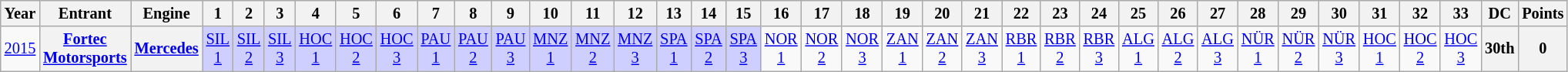<table class="wikitable" style="text-align:center; font-size:85%">
<tr>
<th>Year</th>
<th>Entrant</th>
<th>Engine</th>
<th>1</th>
<th>2</th>
<th>3</th>
<th>4</th>
<th>5</th>
<th>6</th>
<th>7</th>
<th>8</th>
<th>9</th>
<th>10</th>
<th>11</th>
<th>12</th>
<th>13</th>
<th>14</th>
<th>15</th>
<th>16</th>
<th>17</th>
<th>18</th>
<th>19</th>
<th>20</th>
<th>21</th>
<th>22</th>
<th>23</th>
<th>24</th>
<th>25</th>
<th>26</th>
<th>27</th>
<th>28</th>
<th>29</th>
<th>30</th>
<th>31</th>
<th>32</th>
<th>33</th>
<th>DC</th>
<th>Points</th>
</tr>
<tr>
<td><a href='#'>2015</a></td>
<th><a href='#'>Fortec Motorsports</a></th>
<th><a href='#'>Mercedes</a></th>
<td style="background:#CFCFFF;"><a href='#'>SIL<br>1</a><br></td>
<td style="background:#CFCFFF;"><a href='#'>SIL<br>2</a><br></td>
<td style="background:#CFCFFF;"><a href='#'>SIL<br>3</a><br></td>
<td style="background:#CFCFFF;"><a href='#'>HOC<br>1</a><br></td>
<td style="background:#CFCFFF;"><a href='#'>HOC<br>2</a><br></td>
<td style="background:#CFCFFF;"><a href='#'>HOC<br>3</a><br></td>
<td style="background:#CFCFFF;"><a href='#'>PAU<br>1</a><br></td>
<td style="background:#CFCFFF;"><a href='#'>PAU<br>2</a><br></td>
<td style="background:#CFCFFF;"><a href='#'>PAU<br>3</a><br></td>
<td style="background:#CFCFFF;"><a href='#'>MNZ<br>1</a><br></td>
<td style="background:#CFCFFF;"><a href='#'>MNZ<br>2</a><br></td>
<td style="background:#CFCFFF;"><a href='#'>MNZ<br>3</a><br></td>
<td style="background:#CFCFFF;"><a href='#'>SPA<br>1</a><br></td>
<td style="background:#CFCFFF;"><a href='#'>SPA<br>2</a><br></td>
<td style="background:#CFCFFF;"><a href='#'>SPA<br>3</a><br></td>
<td><a href='#'>NOR<br>1</a></td>
<td><a href='#'>NOR<br>2</a></td>
<td><a href='#'>NOR<br>3</a></td>
<td><a href='#'>ZAN<br>1</a></td>
<td><a href='#'>ZAN<br>2</a></td>
<td><a href='#'>ZAN<br>3</a></td>
<td><a href='#'>RBR<br>1</a></td>
<td><a href='#'>RBR<br>2</a></td>
<td><a href='#'>RBR<br>3</a></td>
<td><a href='#'>ALG<br>1</a></td>
<td><a href='#'>ALG<br>2</a></td>
<td><a href='#'>ALG<br>3</a></td>
<td><a href='#'>NÜR<br>1</a></td>
<td><a href='#'>NÜR<br>2</a></td>
<td><a href='#'>NÜR<br>3</a></td>
<td><a href='#'>HOC<br>1</a></td>
<td><a href='#'>HOC<br>2</a></td>
<td><a href='#'>HOC<br>3</a></td>
<th>30th</th>
<th>0</th>
</tr>
</table>
